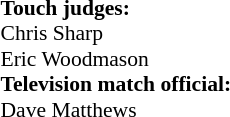<table width=100% style="font-size: 90%">
<tr>
<td><br><strong>Touch judges:</strong>
<br> Chris Sharp
<br> Eric Woodmason
<br><strong>Television match official:</strong>
<br> Dave Matthews</td>
</tr>
</table>
